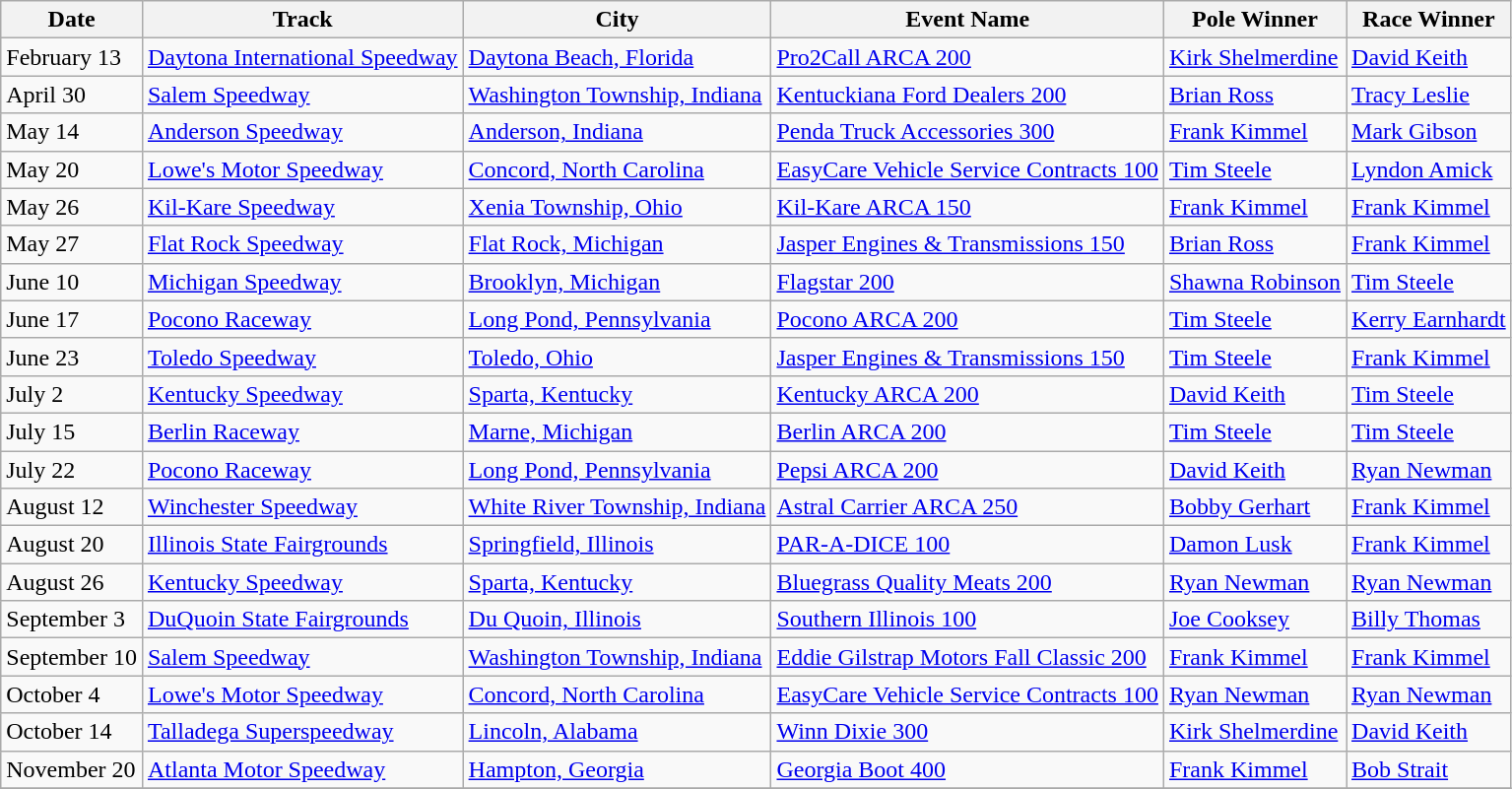<table class="wikitable">
<tr>
<th>Date</th>
<th>Track</th>
<th>City</th>
<th>Event Name</th>
<th>Pole Winner</th>
<th>Race Winner</th>
</tr>
<tr>
<td>February 13</td>
<td><a href='#'>Daytona International Speedway</a></td>
<td><a href='#'>Daytona Beach, Florida</a></td>
<td><a href='#'>Pro2Call ARCA 200</a></td>
<td><a href='#'>Kirk Shelmerdine</a></td>
<td><a href='#'>David Keith</a></td>
</tr>
<tr>
<td>April 30</td>
<td><a href='#'>Salem Speedway</a></td>
<td><a href='#'>Washington Township, Indiana</a></td>
<td><a href='#'>Kentuckiana Ford Dealers 200</a></td>
<td><a href='#'>Brian Ross</a></td>
<td><a href='#'>Tracy Leslie</a></td>
</tr>
<tr>
<td>May 14</td>
<td><a href='#'>Anderson Speedway</a></td>
<td><a href='#'>Anderson, Indiana</a></td>
<td><a href='#'>Penda Truck Accessories 300</a></td>
<td><a href='#'>Frank Kimmel</a></td>
<td><a href='#'>Mark Gibson</a></td>
</tr>
<tr>
<td>May 20</td>
<td><a href='#'>Lowe's Motor Speedway</a></td>
<td><a href='#'>Concord, North Carolina</a></td>
<td><a href='#'>EasyCare Vehicle Service Contracts 100</a></td>
<td><a href='#'>Tim Steele</a></td>
<td><a href='#'>Lyndon Amick</a></td>
</tr>
<tr>
<td>May 26</td>
<td><a href='#'>Kil-Kare Speedway</a></td>
<td><a href='#'>Xenia Township, Ohio</a></td>
<td><a href='#'>Kil-Kare ARCA 150</a></td>
<td><a href='#'>Frank Kimmel</a></td>
<td><a href='#'>Frank Kimmel</a></td>
</tr>
<tr>
<td>May 27</td>
<td><a href='#'>Flat Rock Speedway</a></td>
<td><a href='#'>Flat Rock, Michigan</a></td>
<td><a href='#'>Jasper Engines & Transmissions 150</a></td>
<td><a href='#'>Brian Ross</a></td>
<td><a href='#'>Frank Kimmel</a></td>
</tr>
<tr>
<td>June 10</td>
<td><a href='#'>Michigan Speedway</a></td>
<td><a href='#'>Brooklyn, Michigan</a></td>
<td><a href='#'>Flagstar 200</a></td>
<td><a href='#'>Shawna Robinson</a></td>
<td><a href='#'>Tim Steele</a></td>
</tr>
<tr>
<td>June 17</td>
<td><a href='#'>Pocono Raceway</a></td>
<td><a href='#'>Long Pond, Pennsylvania</a></td>
<td><a href='#'>Pocono ARCA 200</a></td>
<td><a href='#'>Tim Steele</a></td>
<td><a href='#'>Kerry Earnhardt</a></td>
</tr>
<tr>
<td>June 23</td>
<td><a href='#'>Toledo Speedway</a></td>
<td><a href='#'>Toledo, Ohio</a></td>
<td><a href='#'>Jasper Engines & Transmissions 150</a></td>
<td><a href='#'>Tim Steele</a></td>
<td><a href='#'>Frank Kimmel</a></td>
</tr>
<tr>
<td>July 2</td>
<td><a href='#'>Kentucky Speedway</a></td>
<td><a href='#'>Sparta, Kentucky</a></td>
<td><a href='#'>Kentucky ARCA 200</a></td>
<td><a href='#'>David Keith</a></td>
<td><a href='#'>Tim Steele</a></td>
</tr>
<tr>
<td>July 15</td>
<td><a href='#'>Berlin Raceway</a></td>
<td><a href='#'>Marne, Michigan</a></td>
<td><a href='#'>Berlin ARCA 200</a></td>
<td><a href='#'>Tim Steele</a></td>
<td><a href='#'>Tim Steele</a></td>
</tr>
<tr>
<td>July 22</td>
<td><a href='#'>Pocono Raceway</a></td>
<td><a href='#'>Long Pond, Pennsylvania</a></td>
<td><a href='#'>Pepsi ARCA 200</a></td>
<td><a href='#'>David Keith</a></td>
<td><a href='#'>Ryan Newman</a></td>
</tr>
<tr>
<td>August 12</td>
<td><a href='#'>Winchester Speedway</a></td>
<td><a href='#'>White River Township, Indiana</a></td>
<td><a href='#'>Astral Carrier ARCA 250</a></td>
<td><a href='#'>Bobby Gerhart</a></td>
<td><a href='#'>Frank Kimmel</a></td>
</tr>
<tr>
<td>August 20</td>
<td><a href='#'>Illinois State Fairgrounds</a></td>
<td><a href='#'>Springfield, Illinois</a></td>
<td><a href='#'>PAR-A-DICE 100</a></td>
<td><a href='#'>Damon Lusk</a></td>
<td><a href='#'>Frank Kimmel</a></td>
</tr>
<tr>
<td>August 26</td>
<td><a href='#'>Kentucky Speedway</a></td>
<td><a href='#'>Sparta, Kentucky</a></td>
<td><a href='#'>Bluegrass Quality Meats 200</a></td>
<td><a href='#'>Ryan Newman</a></td>
<td><a href='#'>Ryan Newman</a></td>
</tr>
<tr>
<td>September 3</td>
<td><a href='#'>DuQuoin State Fairgrounds</a></td>
<td><a href='#'>Du Quoin, Illinois</a></td>
<td><a href='#'>Southern Illinois 100</a></td>
<td><a href='#'>Joe Cooksey</a></td>
<td><a href='#'>Billy Thomas</a></td>
</tr>
<tr>
<td>September 10</td>
<td><a href='#'>Salem Speedway</a></td>
<td><a href='#'>Washington Township, Indiana</a></td>
<td><a href='#'>Eddie Gilstrap Motors Fall Classic 200</a></td>
<td><a href='#'>Frank Kimmel</a></td>
<td><a href='#'>Frank Kimmel</a></td>
</tr>
<tr>
<td>October 4</td>
<td><a href='#'>Lowe's Motor Speedway</a></td>
<td><a href='#'>Concord, North Carolina</a></td>
<td><a href='#'>EasyCare Vehicle Service Contracts 100</a></td>
<td><a href='#'>Ryan Newman</a></td>
<td><a href='#'>Ryan Newman</a></td>
</tr>
<tr>
<td>October 14</td>
<td><a href='#'>Talladega Superspeedway</a></td>
<td><a href='#'>Lincoln, Alabama</a></td>
<td><a href='#'>Winn Dixie 300</a></td>
<td><a href='#'>Kirk Shelmerdine</a></td>
<td><a href='#'>David Keith</a></td>
</tr>
<tr>
<td>November 20</td>
<td><a href='#'>Atlanta Motor Speedway</a></td>
<td><a href='#'>Hampton, Georgia</a></td>
<td><a href='#'>Georgia Boot 400</a></td>
<td><a href='#'>Frank Kimmel</a></td>
<td><a href='#'>Bob Strait</a></td>
</tr>
<tr>
</tr>
</table>
